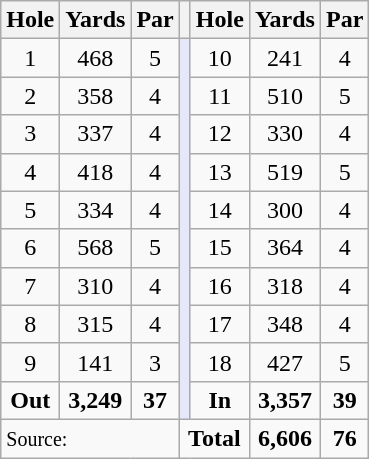<table class="wikitable" style="text-align:center; font-size:100%;">
<tr>
<th>Hole</th>
<th>Yards</th>
<th>Par</th>
<th></th>
<th>Hole</th>
<th>Yards</th>
<th>Par</th>
</tr>
<tr>
<td>1</td>
<td>468</td>
<td>5</td>
<td rowspan=10 style="background:#E6E8FA;"></td>
<td>10</td>
<td>241</td>
<td>4</td>
</tr>
<tr>
<td>2</td>
<td>358</td>
<td>4</td>
<td>11</td>
<td>510</td>
<td>5</td>
</tr>
<tr>
<td>3</td>
<td>337</td>
<td>4</td>
<td>12</td>
<td>330</td>
<td>4</td>
</tr>
<tr>
<td>4</td>
<td>418</td>
<td>4</td>
<td>13</td>
<td>519</td>
<td>5</td>
</tr>
<tr>
<td>5</td>
<td>334</td>
<td>4</td>
<td>14</td>
<td>300</td>
<td>4</td>
</tr>
<tr>
<td>6</td>
<td>568</td>
<td>5</td>
<td>15</td>
<td>364</td>
<td>4</td>
</tr>
<tr>
<td>7</td>
<td>310</td>
<td>4</td>
<td>16</td>
<td>318</td>
<td>4</td>
</tr>
<tr>
<td>8</td>
<td>315</td>
<td>4</td>
<td>17</td>
<td>348</td>
<td>4</td>
</tr>
<tr>
<td>9</td>
<td>141</td>
<td>3</td>
<td>18</td>
<td>427</td>
<td>5</td>
</tr>
<tr>
<td><strong>Out</strong></td>
<td><strong>3,249</strong></td>
<td><strong>37</strong></td>
<td><strong>In</strong></td>
<td><strong>3,357</strong></td>
<td><strong>39</strong></td>
</tr>
<tr>
<td colspan=3 align=left><small>Source:</small></td>
<td colspan=2><strong>Total</strong></td>
<td><strong>6,606</strong></td>
<td><strong>76</strong></td>
</tr>
</table>
